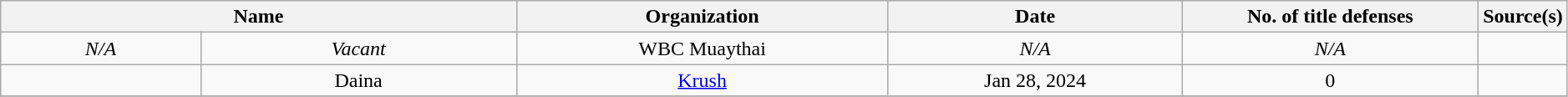<table class="wikitable" style="width:99%; text-align:center;">
<tr>
<th colspan="2" style="width:35%;">Name</th>
<th style="width:25%;">Organization</th>
<th width=20%>Date</th>
<th width=20%>No. of title defenses</th>
<th>Source(s)</th>
</tr>
<tr>
<td><em>N/A</em></td>
<td><em>Vacant</em></td>
<td>WBC Muaythai</td>
<td><em>N/A</em></td>
<td><em>N/A</em></td>
<td></td>
</tr>
<tr>
<td><br></td>
<td>Daina <br></td>
<td><a href='#'>Krush</a></td>
<td>Jan 28, 2024</td>
<td>0</td>
<td></td>
</tr>
<tr>
</tr>
</table>
